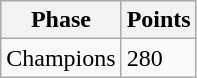<table class="wikitable">
<tr>
<th>Phase</th>
<th>Points</th>
</tr>
<tr>
<td>Champions</td>
<td>280</td>
</tr>
</table>
